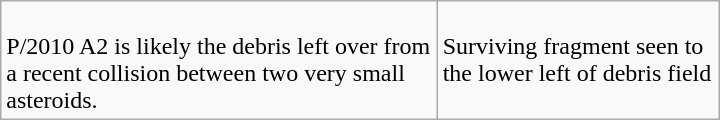<table class=wikitable width=480>
<tr>
<td valign=top><br>P/2010 A2 is likely the debris left over from a recent collision between two very small asteroids.</td>
<td valign=top><br>Surviving fragment seen to the lower left of debris field</td>
</tr>
</table>
